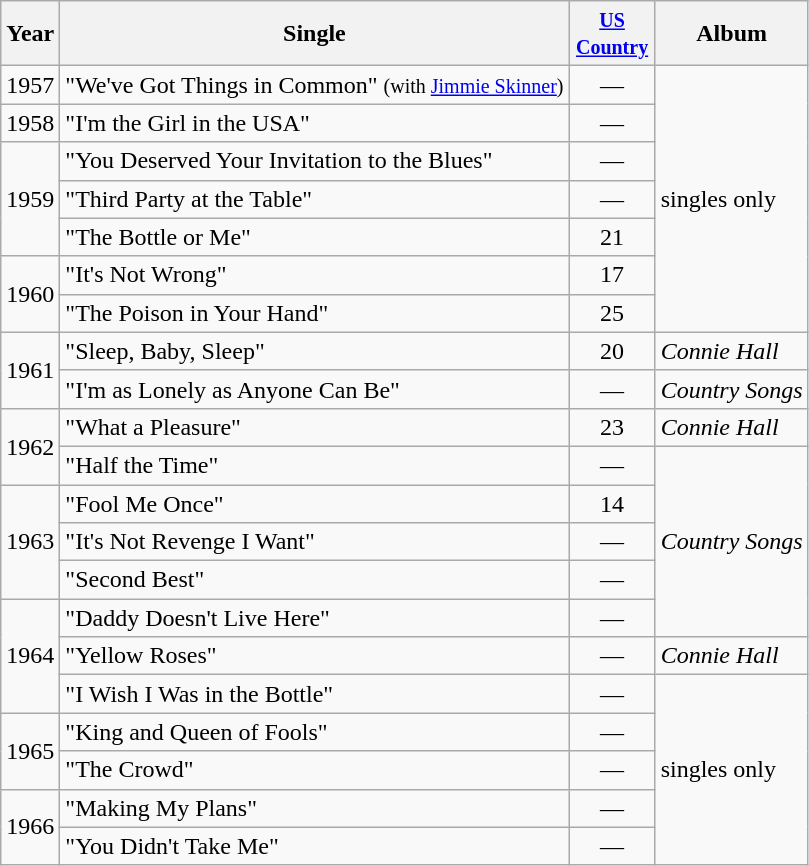<table class="wikitable">
<tr>
<th>Year</th>
<th>Single</th>
<th width=50><small><a href='#'>US Country</a></small></th>
<th>Album</th>
</tr>
<tr>
<td>1957</td>
<td>"We've Got Things in Common" <small>(with <a href='#'>Jimmie Skinner</a>)</small></td>
<td align="center">—</td>
<td rowspan="7">singles only</td>
</tr>
<tr>
<td>1958</td>
<td>"I'm the Girl in the USA"</td>
<td align="center">—</td>
</tr>
<tr>
<td rowspan="3">1959</td>
<td>"You Deserved Your Invitation to the Blues"</td>
<td align="center">—</td>
</tr>
<tr>
<td>"Third Party at the Table"</td>
<td align="center">—</td>
</tr>
<tr>
<td>"The Bottle or Me"</td>
<td align="center">21</td>
</tr>
<tr>
<td rowspan="2">1960</td>
<td>"It's Not Wrong"</td>
<td align="center">17</td>
</tr>
<tr>
<td>"The Poison in Your Hand"</td>
<td align="center">25</td>
</tr>
<tr>
<td rowspan="2">1961</td>
<td>"Sleep, Baby, Sleep"</td>
<td align="center">20</td>
<td><em>Connie Hall</em></td>
</tr>
<tr>
<td>"I'm as Lonely as Anyone Can Be"</td>
<td align="center">—</td>
<td><em>Country Songs</em></td>
</tr>
<tr>
<td rowspan="2">1962</td>
<td>"What a Pleasure"</td>
<td align="center">23</td>
<td><em>Connie Hall</em></td>
</tr>
<tr>
<td>"Half the Time"</td>
<td align="center">—</td>
<td rowspan="5"><em>Country Songs</em></td>
</tr>
<tr>
<td rowspan="3">1963</td>
<td>"Fool Me Once"</td>
<td align="center">14</td>
</tr>
<tr>
<td>"It's Not Revenge I Want"</td>
<td align="center">—</td>
</tr>
<tr>
<td>"Second Best"</td>
<td align="center">—</td>
</tr>
<tr>
<td rowspan="3">1964</td>
<td>"Daddy Doesn't Live Here"</td>
<td align="center">—</td>
</tr>
<tr>
<td>"Yellow Roses"</td>
<td align="center">—</td>
<td><em>Connie Hall</em></td>
</tr>
<tr>
<td>"I Wish I Was in the Bottle"</td>
<td align="center">—</td>
<td rowspan="5">singles only</td>
</tr>
<tr>
<td rowspan="2">1965</td>
<td>"King and Queen of Fools"</td>
<td align="center">—</td>
</tr>
<tr>
<td>"The Crowd"</td>
<td align="center">—</td>
</tr>
<tr>
<td rowspan="2">1966</td>
<td>"Making My Plans"</td>
<td align="center">—</td>
</tr>
<tr>
<td>"You Didn't Take Me"</td>
<td align="center">—</td>
</tr>
</table>
